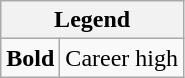<table class="wikitable mw-collapsible mw-collapsed">
<tr>
<th colspan="2">Legend</th>
</tr>
<tr>
<td><strong>Bold</strong></td>
<td>Career high</td>
</tr>
</table>
